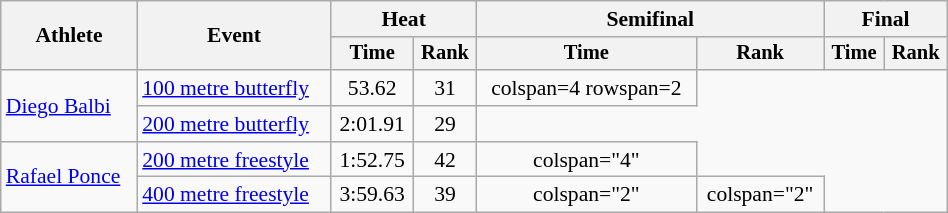<table class="wikitable" style="text-align:center; font-size:90%; width:50%;">
<tr>
<th rowspan="2">Athlete</th>
<th rowspan="2">Event</th>
<th colspan="2">Heat</th>
<th colspan="2">Semifinal</th>
<th colspan="2">Final</th>
</tr>
<tr style="font-size:95%">
<th>Time</th>
<th>Rank</th>
<th>Time</th>
<th>Rank</th>
<th>Time</th>
<th>Rank</th>
</tr>
<tr align=center>
<td align=left rowspan=2><a href='#'>Diego Balbi</a></td>
<td align=left><a href='#'>100 metre butterfly</a></td>
<td>53.62</td>
<td>31</td>
<td>colspan=4 rowspan=2 </td>
</tr>
<tr align=center>
<td align=left><a href='#'>200 metre butterfly</a></td>
<td>2:01.91</td>
<td>29</td>
</tr>
<tr align=center>
<td align=left rowspan=2><a href='#'>Rafael Ponce</a></td>
<td align=left><a href='#'>200 metre freestyle</a></td>
<td>1:52.75</td>
<td>42</td>
<td>colspan="4"  </td>
</tr>
<tr align=center>
<td align=left><a href='#'>400 metre freestyle</a></td>
<td>3:59.63</td>
<td>39</td>
<td>colspan="2"  </td>
<td>colspan="2"  </td>
</tr>
</table>
